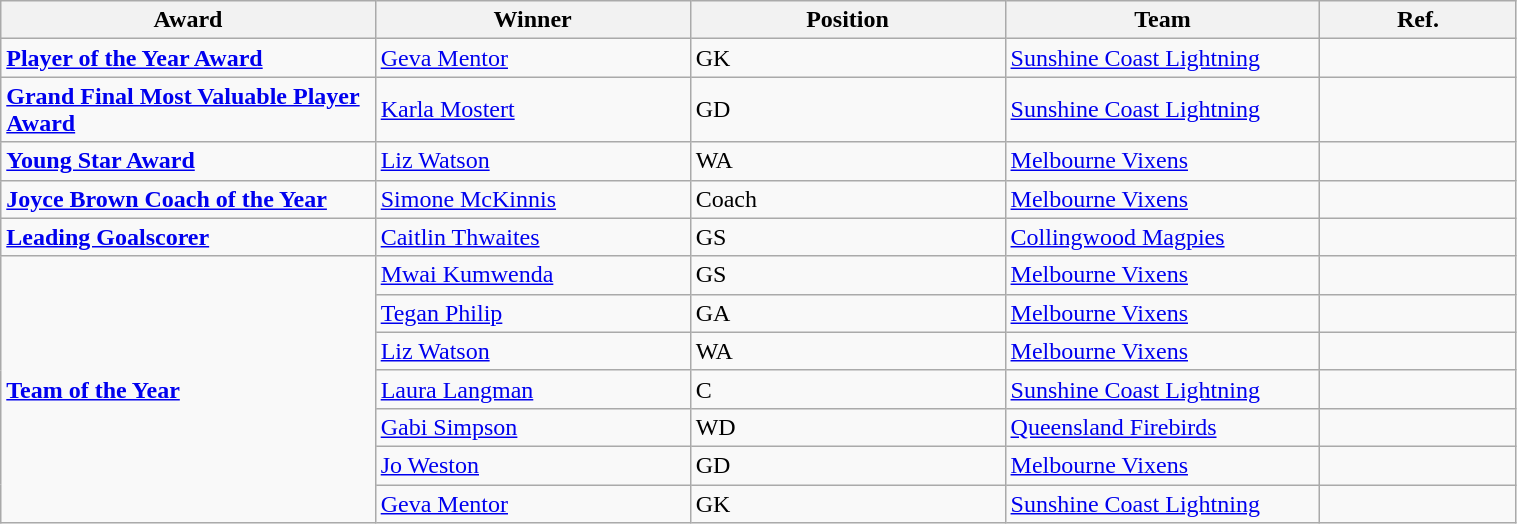<table class="wikitable" style="width: 80%">
<tr>
<th colspan=1 width=150>Award</th>
<th width=125>Winner</th>
<th width=125>Position</th>
<th width=125>Team</th>
<th width=75>Ref.</th>
</tr>
<tr>
<td><strong><a href='#'>Player of the Year Award</a></strong></td>
<td><a href='#'>Geva Mentor</a></td>
<td>GK</td>
<td><a href='#'>Sunshine Coast Lightning</a></td>
<td></td>
</tr>
<tr>
<td><strong><a href='#'>Grand Final Most Valuable Player Award</a></strong></td>
<td><a href='#'>Karla Mostert</a></td>
<td>GD</td>
<td><a href='#'>Sunshine Coast Lightning</a></td>
<td></td>
</tr>
<tr>
<td><strong><a href='#'>Young Star Award</a></strong></td>
<td><a href='#'>Liz Watson</a></td>
<td>WA</td>
<td><a href='#'>Melbourne Vixens</a></td>
<td></td>
</tr>
<tr>
<td><strong><a href='#'>Joyce Brown Coach of the Year</a></strong></td>
<td><a href='#'>Simone McKinnis</a></td>
<td>Coach</td>
<td><a href='#'>Melbourne Vixens</a></td>
<td></td>
</tr>
<tr>
<td><strong><a href='#'>Leading Goalscorer</a></strong></td>
<td><a href='#'>Caitlin Thwaites</a></td>
<td>GS</td>
<td><a href='#'>Collingwood Magpies</a></td>
<td></td>
</tr>
<tr>
<td rowspan=9><strong><a href='#'>Team of the Year</a></strong></td>
<td><a href='#'>Mwai Kumwenda</a></td>
<td>GS</td>
<td><a href='#'>Melbourne Vixens</a></td>
<td></td>
</tr>
<tr>
<td><a href='#'>Tegan Philip</a></td>
<td>GA</td>
<td><a href='#'>Melbourne Vixens</a></td>
<td></td>
</tr>
<tr>
<td><a href='#'>Liz Watson</a></td>
<td>WA</td>
<td><a href='#'>Melbourne Vixens</a></td>
<td></td>
</tr>
<tr>
<td><a href='#'>Laura Langman</a></td>
<td>C</td>
<td><a href='#'>Sunshine Coast Lightning</a></td>
<td></td>
</tr>
<tr>
<td><a href='#'>Gabi Simpson</a></td>
<td>WD</td>
<td><a href='#'>Queensland Firebirds</a></td>
<td></td>
</tr>
<tr>
<td><a href='#'>Jo Weston</a></td>
<td>GD</td>
<td><a href='#'>Melbourne Vixens</a></td>
<td></td>
</tr>
<tr>
<td><a href='#'>Geva Mentor</a></td>
<td>GK</td>
<td><a href='#'>Sunshine Coast Lightning</a></td>
<td></td>
</tr>
</table>
